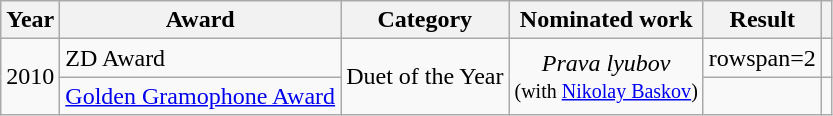<table class="wikitable sortable plainrowheaders" style="auto">
<tr>
<th>Year</th>
<th>Award</th>
<th>Category</th>
<th>Nominated work</th>
<th>Result</th>
<th class="unsortable"></th>
</tr>
<tr>
<td rowspan=2>2010</td>
<td>ZD Award</td>
<td rowspan=2>Duet of the Year</td>
<td rowspan=2 style="text-align:center;"><em>Prava lyubov</em><br><small>(with <a href='#'>Nikolay Baskov</a>)</small></td>
<td>rowspan=2 </td>
<td style="text-align:center;"></td>
</tr>
<tr>
<td><a href='#'>Golden Gramophone Award</a></td>
<td style="text-align:center;"></td>
</tr>
</table>
